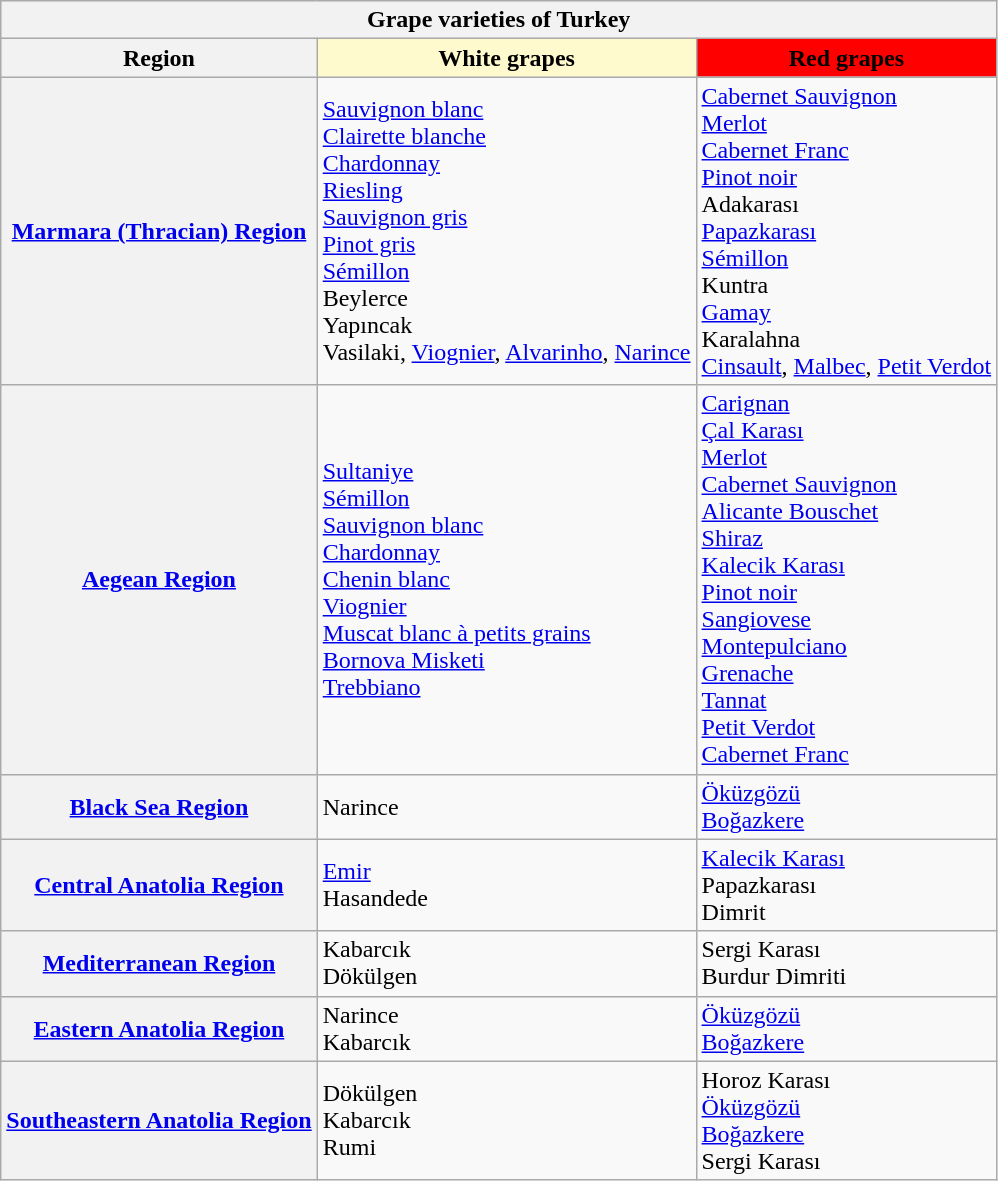<table class="wikitable">
<tr style="background:#efefef;">
<th colspan="3"><strong>Grape varieties of Turkey</strong> </th>
</tr>
<tr style="background:#efefef;">
<th><strong>Region</strong></th>
<td style="text-align:center; background:#fffacd;"><strong>White grapes</strong></td>
<td style="text-align:center; background:red;"><strong>Red grapes</strong></td>
</tr>
<tr>
<th><a href='#'>Marmara (Thracian) Region</a></th>
<td><a href='#'>Sauvignon blanc</a> <br> <a href='#'>Clairette blanche</a> <br> <a href='#'>Chardonnay</a> <br> <a href='#'>Riesling</a> <br> <a href='#'>Sauvignon gris</a> <br> <a href='#'>Pinot gris</a> <br> <a href='#'>Sémillon</a> <br> Beylerce <br> Yapıncak <br> Vasilaki, <a href='#'>Viognier</a>, <a href='#'>Alvarinho</a>, <a href='#'>Narince</a></td>
<td><a href='#'>Cabernet Sauvignon</a> <br> <a href='#'>Merlot</a> <br> <a href='#'>Cabernet Franc</a> <br> <a href='#'>Pinot noir</a> <br> Adakarası <br> <a href='#'>Papazkarası</a> <br> <a href='#'>Sémillon</a> <br> Kuntra  <br>  <a href='#'>Gamay</a> <br> Karalahna <br> <a href='#'>Cinsault</a>, <a href='#'>Malbec</a>, <a href='#'>Petit Verdot</a></td>
</tr>
<tr>
<th><a href='#'>Aegean Region</a></th>
<td><a href='#'>Sultaniye</a> <br> <a href='#'>Sémillon</a> <br><a href='#'>Sauvignon blanc</a> <br> <a href='#'>Chardonnay</a> <br><a href='#'>Chenin blanc</a><br><a href='#'>Viognier</a><br><a href='#'>Muscat blanc à petits grains</a><br><a href='#'>Bornova Misketi</a><br><a href='#'>Trebbiano</a></td>
<td><a href='#'>Carignan</a>  <br> <a href='#'>Çal Karası</a> <br> <a href='#'>Merlot</a> <br> <a href='#'>Cabernet Sauvignon</a> <br> <a href='#'>Alicante Bouschet</a> <br> <a href='#'>Shiraz</a> <br> <a href='#'>Kalecik Karası</a> <br> <a href='#'>Pinot noir</a><br> <a href='#'>Sangiovese</a><br> <a href='#'>Montepulciano</a><br> <a href='#'>Grenache</a><br> <a href='#'>Tannat</a><br> <a href='#'>Petit Verdot</a><br> <a href='#'>Cabernet Franc</a></td>
</tr>
<tr>
<th><a href='#'>Black Sea Region</a></th>
<td>Narince</td>
<td><a href='#'>Öküzgözü</a> <br> <a href='#'>Boğazkere</a></td>
</tr>
<tr>
<th><a href='#'>Central Anatolia Region</a></th>
<td><a href='#'>Emir</a> <br> Hasandede</td>
<td><a href='#'>Kalecik Karası</a> <br> Papazkarası <br> Dimrit</td>
</tr>
<tr>
<th><a href='#'>Mediterranean Region</a></th>
<td>Kabarcık <br> Dökülgen</td>
<td>Sergi Karası <br> Burdur Dimriti</td>
</tr>
<tr>
<th><a href='#'>Eastern Anatolia Region</a></th>
<td>Narince <br> Kabarcık</td>
<td><a href='#'>Öküzgözü</a> <br> <a href='#'>Boğazkere</a></td>
</tr>
<tr>
<th><a href='#'>Southeastern Anatolia Region</a></th>
<td>Dökülgen <br> Kabarcık <br> Rumi</td>
<td>Horoz Karası <br> <a href='#'>Öküzgözü</a> <br> <a href='#'>Boğazkere</a>  <br> Sergi Karası</td>
</tr>
</table>
